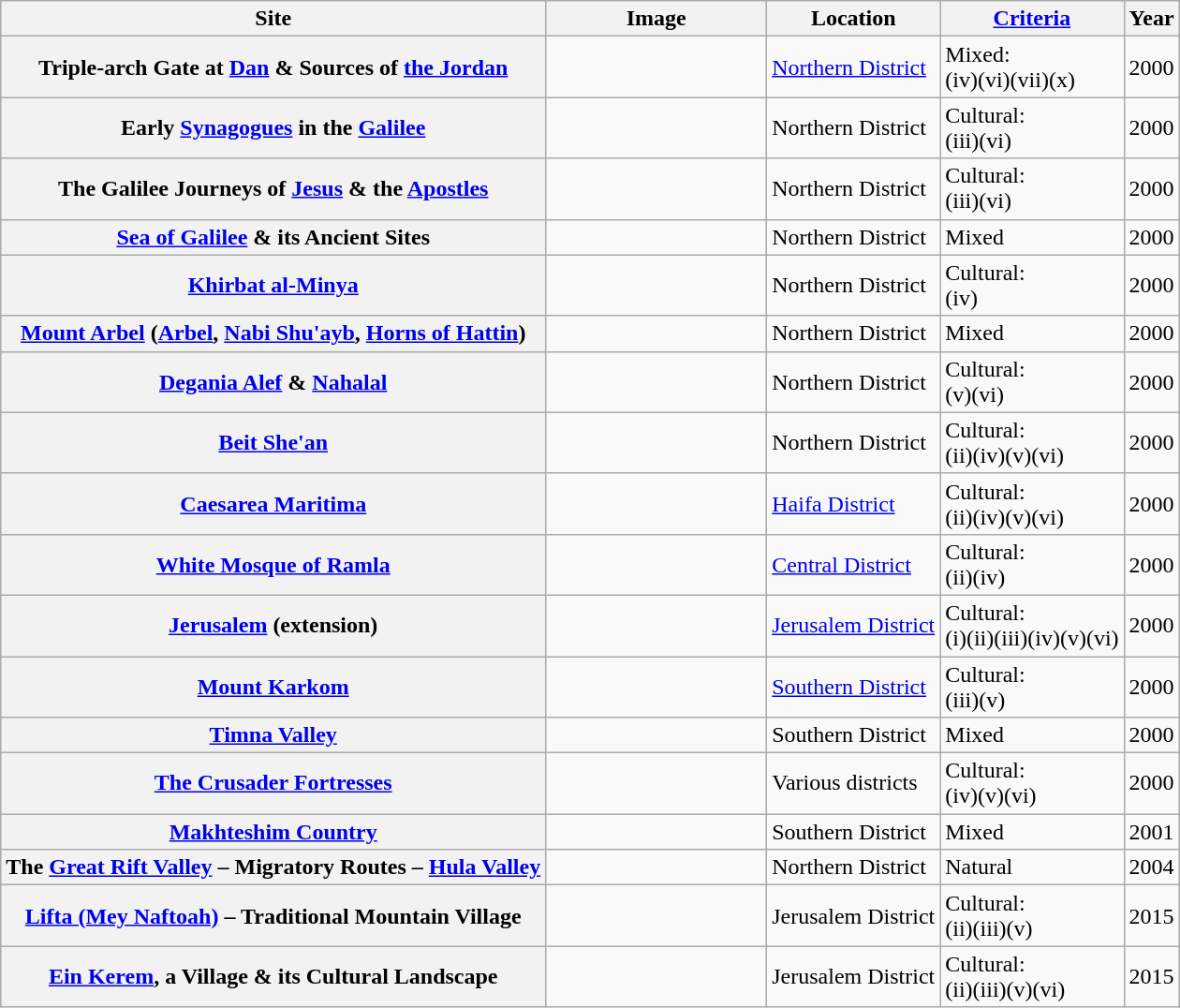<table class="wikitable sortable">
<tr>
<th scope="col">Site</th>
<th class="unsortable"  style="width:150px;" scope="col">Image</th>
<th scope="col">Location</th>
<th scope="col"><a href='#'>Criteria</a></th>
<th scope="col">Year</th>
</tr>
<tr>
<th scope="row">Triple-arch Gate at <a href='#'>Dan</a> & Sources of <a href='#'>the Jordan</a></th>
<td></td>
<td><a href='#'>Northern District</a></td>
<td>Mixed:<br>(iv)(vi)(vii)(x)</td>
<td>2000</td>
</tr>
<tr>
<th scope="row">Early <a href='#'>Synagogues</a> in the <a href='#'>Galilee</a></th>
<td></td>
<td>Northern District</td>
<td>Cultural:<br>(iii)(vi)</td>
<td>2000</td>
</tr>
<tr>
<th scope="row">The Galilee Journeys of <a href='#'>Jesus</a> & the <a href='#'>Apostles</a></th>
<td></td>
<td>Northern District</td>
<td>Cultural:<br>(iii)(vi)</td>
<td>2000</td>
</tr>
<tr>
<th scope="row"><a href='#'>Sea of Galilee</a> & its Ancient Sites</th>
<td></td>
<td>Northern District</td>
<td>Mixed</td>
<td>2000</td>
</tr>
<tr>
<th scope="row"><a href='#'>Khirbat al-Minya</a></th>
<td></td>
<td>Northern District</td>
<td>Cultural:<br>(iv)</td>
<td>2000</td>
</tr>
<tr>
<th scope="row"><a href='#'>Mount Arbel</a> (<a href='#'>Arbel</a>, <a href='#'>Nabi Shu'ayb</a>, <a href='#'>Horns of Hattin</a>)</th>
<td></td>
<td>Northern District</td>
<td>Mixed</td>
<td>2000</td>
</tr>
<tr>
<th scope="row"><a href='#'>Degania Alef</a> & <a href='#'>Nahalal</a></th>
<td></td>
<td>Northern District</td>
<td>Cultural:<br>(v)(vi)</td>
<td>2000</td>
</tr>
<tr>
<th scope="row"><a href='#'>Beit She'an</a></th>
<td></td>
<td>Northern District</td>
<td>Cultural:<br>(ii)(iv)(v)(vi)</td>
<td>2000</td>
</tr>
<tr>
<th scope="row"><a href='#'>Caesarea Maritima</a></th>
<td></td>
<td><a href='#'>Haifa District</a></td>
<td>Cultural:<br>(ii)(iv)(v)(vi)</td>
<td>2000</td>
</tr>
<tr>
<th scope="row"><a href='#'>White Mosque of Ramla</a></th>
<td></td>
<td><a href='#'>Central District</a></td>
<td>Cultural:<br>(ii)(iv)</td>
<td>2000</td>
</tr>
<tr>
<th scope="row"><a href='#'>Jerusalem</a> (extension)</th>
<td></td>
<td><a href='#'>Jerusalem District</a></td>
<td>Cultural:<br>(i)(ii)(iii)(iv)(v)(vi)</td>
<td>2000</td>
</tr>
<tr>
<th scope="row"><a href='#'>Mount Karkom</a></th>
<td></td>
<td><a href='#'>Southern District</a></td>
<td>Cultural:<br>(iii)(v)</td>
<td>2000</td>
</tr>
<tr>
<th scope="row"><a href='#'>Timna Valley</a></th>
<td></td>
<td>Southern District</td>
<td>Mixed</td>
<td>2000</td>
</tr>
<tr>
<th scope="row"><a href='#'>The Crusader Fortresses</a></th>
<td></td>
<td>Various districts</td>
<td>Cultural:<br>(iv)(v)(vi)</td>
<td>2000</td>
</tr>
<tr>
<th scope="row"><a href='#'>Makhteshim Country</a></th>
<td></td>
<td>Southern District</td>
<td>Mixed</td>
<td>2001</td>
</tr>
<tr>
<th scope="row">The <a href='#'>Great Rift Valley</a> – Migratory Routes – <a href='#'>Hula Valley</a></th>
<td></td>
<td>Northern District</td>
<td>Natural</td>
<td>2004</td>
</tr>
<tr>
<th scope="row"><a href='#'>Lifta (Mey Naftoah)</a> – Traditional Mountain Village</th>
<td></td>
<td>Jerusalem District</td>
<td>Cultural:<br>(ii)(iii)(v)</td>
<td>2015</td>
</tr>
<tr>
<th scope="row"><a href='#'>Ein Kerem</a>, a Village & its Cultural Landscape</th>
<td></td>
<td>Jerusalem District</td>
<td>Cultural:<br>(ii)(iii)(v)(vi)</td>
<td>2015</td>
</tr>
</table>
